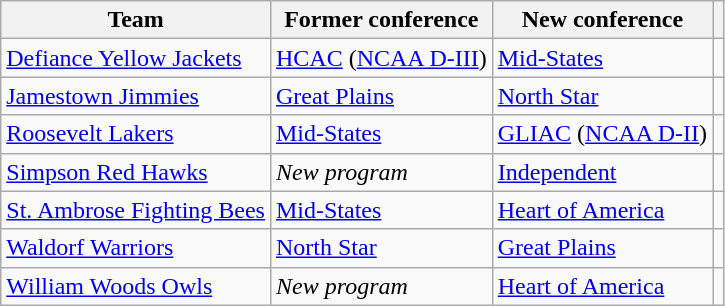<table class="wikitable sortable">
<tr>
<th>Team</th>
<th>Former conference</th>
<th>New conference</th>
<th class="unsortable"></th>
</tr>
<tr>
<td><a href='#'>Defiance Yellow Jackets</a></td>
<td><a href='#'>HCAC</a> (<a href='#'>NCAA D-III</a>)</td>
<td><a href='#'>Mid-States</a></td>
<td></td>
</tr>
<tr>
<td><a href='#'>Jamestown Jimmies</a></td>
<td><a href='#'>Great Plains</a></td>
<td><a href='#'>North Star</a></td>
<td></td>
</tr>
<tr>
<td><a href='#'>Roosevelt Lakers</a></td>
<td><a href='#'>Mid-States</a></td>
<td><a href='#'>GLIAC</a> (<a href='#'>NCAA D-II</a>)</td>
<td></td>
</tr>
<tr>
<td><a href='#'>Simpson Red Hawks</a></td>
<td><em>New program</em></td>
<td><a href='#'>Independent</a></td>
<td></td>
</tr>
<tr>
<td><a href='#'>St. Ambrose Fighting Bees</a></td>
<td><a href='#'>Mid-States</a></td>
<td><a href='#'>Heart of America</a></td>
<td></td>
</tr>
<tr>
<td><a href='#'>Waldorf Warriors</a></td>
<td><a href='#'>North Star</a></td>
<td><a href='#'>Great Plains</a></td>
<td></td>
</tr>
<tr>
<td><a href='#'>William Woods Owls</a></td>
<td><em>New program</em></td>
<td><a href='#'>Heart of America</a></td>
<td></td>
</tr>
</table>
